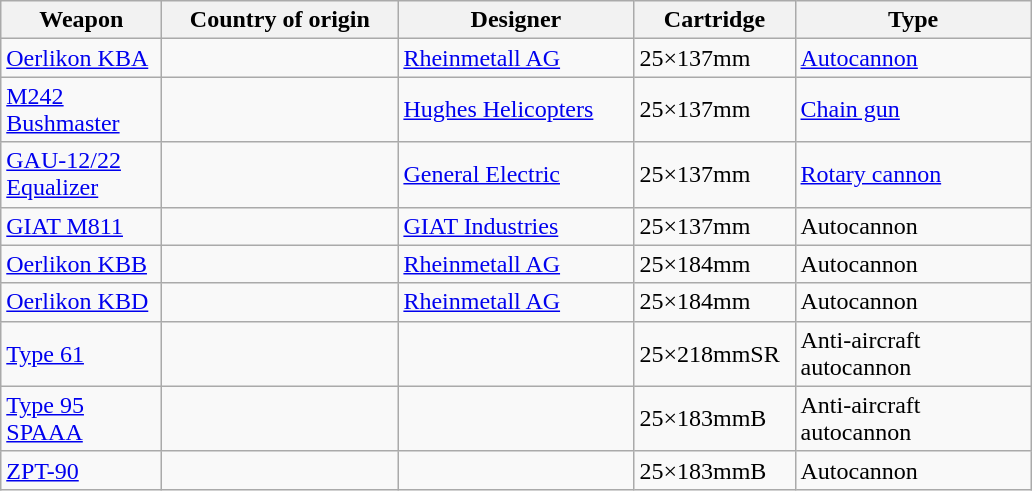<table class="wikitable">
<tr>
<th style="width: 100px;">Weapon</th>
<th style="width: 150px;">Country of origin</th>
<th style="width: 150px;">Designer</th>
<th style="width: 100px;">Cartridge</th>
<th style="width: 150px;">Type</th>
</tr>
<tr>
<td><a href='#'>Oerlikon KBA</a></td>
<td></td>
<td><a href='#'>Rheinmetall AG</a></td>
<td>25×137mm</td>
<td><a href='#'>Autocannon</a></td>
</tr>
<tr>
<td><a href='#'>M242 Bushmaster</a></td>
<td></td>
<td><a href='#'>Hughes Helicopters</a></td>
<td>25×137mm</td>
<td><a href='#'>Chain gun</a></td>
</tr>
<tr>
<td><a href='#'>GAU-12/22 Equalizer</a></td>
<td></td>
<td><a href='#'>General Electric</a></td>
<td>25×137mm</td>
<td><a href='#'>Rotary cannon</a></td>
</tr>
<tr>
<td><a href='#'>GIAT M811</a></td>
<td></td>
<td><a href='#'>GIAT Industries</a></td>
<td>25×137mm</td>
<td>Autocannon</td>
</tr>
<tr>
<td><a href='#'>Oerlikon KBB</a></td>
<td></td>
<td><a href='#'>Rheinmetall AG</a></td>
<td>25×184mm</td>
<td>Autocannon</td>
</tr>
<tr>
<td><a href='#'>Oerlikon KBD</a></td>
<td></td>
<td><a href='#'>Rheinmetall AG</a></td>
<td>25×184mm</td>
<td>Autocannon</td>
</tr>
<tr>
<td><a href='#'>Type 61</a></td>
<td></td>
<td></td>
<td>25×218mmSR</td>
<td>Anti-aircraft autocannon</td>
</tr>
<tr>
<td><a href='#'>Type 95 SPAAA</a></td>
<td></td>
<td></td>
<td>25×183mmB</td>
<td>Anti-aircraft autocannon</td>
</tr>
<tr>
<td><a href='#'>ZPT-90</a></td>
<td></td>
<td></td>
<td>25×183mmB</td>
<td>Autocannon</td>
</tr>
</table>
